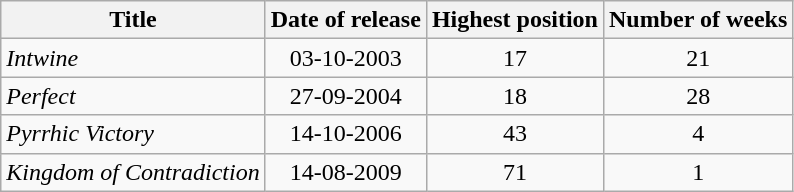<table class="wikitable">
<tr>
<th>Title</th>
<th>Date of release</th>
<th>Highest position</th>
<th>Number of weeks</th>
</tr>
<tr align=center>
<td align=left><em>Intwine</em></td>
<td>03-10-2003</td>
<td>17</td>
<td>21</td>
</tr>
<tr align=center>
<td align=left><em>Perfect</em></td>
<td>27-09-2004</td>
<td>18</td>
<td>28</td>
</tr>
<tr align=center>
<td align=left><em>Pyrrhic Victory</em></td>
<td>14-10-2006</td>
<td>43</td>
<td>4</td>
</tr>
<tr align=center>
<td align=left><em>Kingdom of Contradiction</em></td>
<td>14-08-2009</td>
<td>71</td>
<td>1</td>
</tr>
</table>
